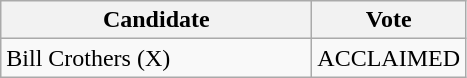<table class="wikitable">
<tr>
<th bgcolor="#DDDDFF" width="200px">Candidate</th>
<th bgcolor="#DDDDFF">Vote</th>
</tr>
<tr>
<td>Bill Crothers (X)</td>
<td>ACCLAIMED</td>
</tr>
</table>
